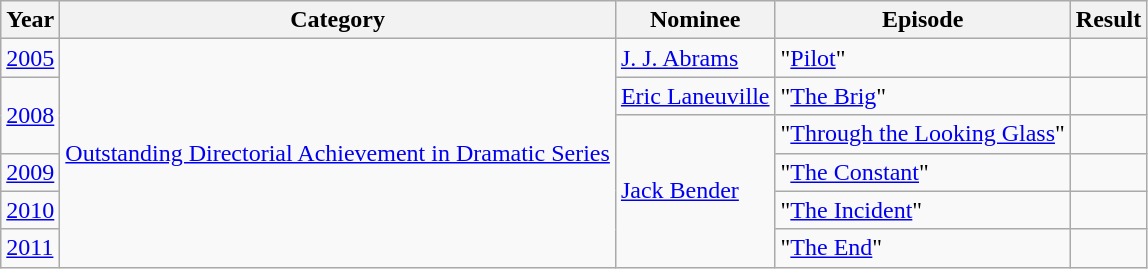<table class="wikitable">
<tr>
<th>Year</th>
<th>Category</th>
<th>Nominee</th>
<th>Episode</th>
<th>Result</th>
</tr>
<tr>
<td><a href='#'>2005</a></td>
<td rowspan=6><a href='#'>Outstanding Directorial Achievement in Dramatic Series</a></td>
<td><a href='#'>J. J. Abrams</a></td>
<td>"<a href='#'>Pilot</a>"</td>
<td></td>
</tr>
<tr>
<td rowspan=2><a href='#'>2008</a></td>
<td><a href='#'>Eric Laneuville</a></td>
<td>"<a href='#'>The Brig</a>"</td>
<td></td>
</tr>
<tr>
<td rowspan=4><a href='#'>Jack Bender</a></td>
<td>"<a href='#'>Through the Looking Glass</a>"</td>
<td></td>
</tr>
<tr>
<td><a href='#'>2009</a></td>
<td>"<a href='#'>The Constant</a>"</td>
<td></td>
</tr>
<tr>
<td><a href='#'>2010</a></td>
<td>"<a href='#'>The Incident</a>"</td>
<td></td>
</tr>
<tr>
<td><a href='#'>2011</a></td>
<td>"<a href='#'>The End</a>"</td>
<td></td>
</tr>
</table>
